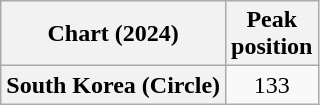<table class="wikitable plainrowheaders" style="text-align:center">
<tr>
<th scope="col">Chart (2024)</th>
<th scope="col">Peak<br>position</th>
</tr>
<tr>
<th scope="row">South Korea (Circle)</th>
<td>133</td>
</tr>
</table>
